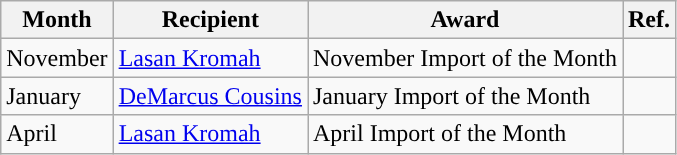<table class="wikitable">
<tr>
<th>Month</th>
<th>Recipient</th>
<th>Award</th>
<th>Ref.</th>
</tr>
<tr>
<td>November</td>
<td><a href='#'>Lasan Kromah</a></td>
<td>November Import of the Month</td>
<td></td>
</tr>
<tr>
<td>January</td>
<td><a href='#'>DeMarcus Cousins</a></td>
<td>January Import of the Month</td>
<td></td>
</tr>
<tr>
<td>April</td>
<td><a href='#'>Lasan Kromah</a></td>
<td>April Import of the Month</td>
<td></td>
</tr>
</table>
